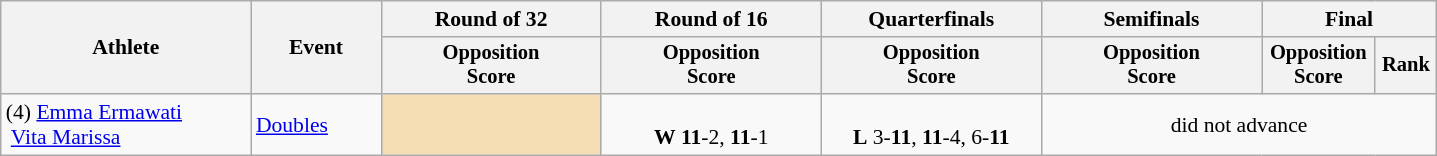<table class="wikitable" style="font-size:90%; text-align:center">
<tr>
<th width="160" rowspan="2">Athlete</th>
<th width="80" rowspan="2">Event</th>
<th width="140">Round of 32</th>
<th width="140">Round of 16</th>
<th width="140">Quarterfinals</th>
<th width="140">Semifinals</th>
<th width="110" colspan="2">Final</th>
</tr>
<tr style="font-size:95%">
<th>Opposition<br>Score</th>
<th>Opposition<br>Score</th>
<th>Opposition<br>Score</th>
<th>Opposition<br>Score</th>
<th>Opposition<br>Score</th>
<th>Rank</th>
</tr>
<tr>
<td align=left>(4) <a href='#'>Emma Ermawati</a> <br>  <a href='#'>Vita Marissa</a></td>
<td align=left><a href='#'>Doubles</a></td>
<td bgcolor=wheat></td>
<td align="center"> <br> <strong>W</strong> <strong>11</strong>-2, <strong>11</strong>-1</td>
<td align="center"> <br> <strong>L</strong> 3-<strong>11</strong>, <strong>11</strong>-4, 6-<strong>11</strong></td>
<td align="center" colspan=3>did not advance</td>
</tr>
</table>
